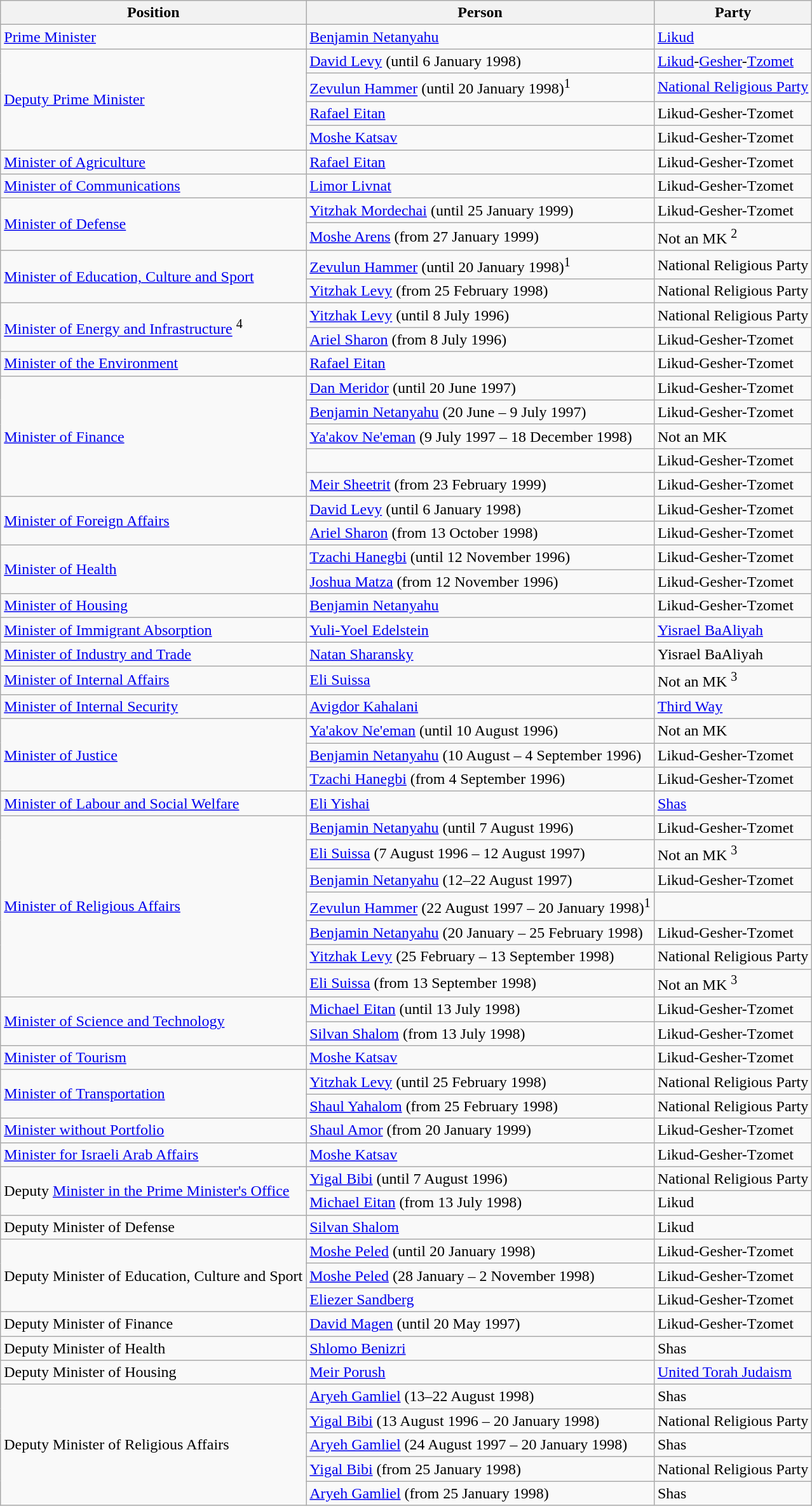<table class=wikitable style="text-align:left">
<tr>
<th>Position</th>
<th>Person</th>
<th>Party</th>
</tr>
<tr>
<td><a href='#'>Prime Minister</a></td>
<td><a href='#'>Benjamin Netanyahu</a></td>
<td><a href='#'>Likud</a></td>
</tr>
<tr>
<td rowspan=4><a href='#'>Deputy Prime Minister</a></td>
<td><a href='#'>David Levy</a> (until 6 January 1998)</td>
<td><a href='#'>Likud</a>-<a href='#'>Gesher</a>-<a href='#'>Tzomet</a></td>
</tr>
<tr>
<td><a href='#'>Zevulun Hammer</a> (until 20 January 1998)<sup>1</sup></td>
<td><a href='#'>National Religious Party</a></td>
</tr>
<tr>
<td><a href='#'>Rafael Eitan</a></td>
<td>Likud-Gesher-Tzomet</td>
</tr>
<tr>
<td><a href='#'>Moshe Katsav</a></td>
<td>Likud-Gesher-Tzomet</td>
</tr>
<tr>
<td><a href='#'>Minister of Agriculture</a></td>
<td><a href='#'>Rafael Eitan</a></td>
<td>Likud-Gesher-Tzomet</td>
</tr>
<tr>
<td><a href='#'>Minister of Communications</a></td>
<td><a href='#'>Limor Livnat</a></td>
<td>Likud-Gesher-Tzomet</td>
</tr>
<tr>
<td rowspan=2><a href='#'>Minister of Defense</a></td>
<td><a href='#'>Yitzhak Mordechai</a> (until 25 January 1999)</td>
<td>Likud-Gesher-Tzomet</td>
</tr>
<tr>
<td><a href='#'>Moshe Arens</a> (from 27 January 1999)</td>
<td>Not an MK <sup>2</sup></td>
</tr>
<tr>
<td rowspan=2><a href='#'>Minister of Education, Culture and Sport</a></td>
<td><a href='#'>Zevulun Hammer</a> (until 20 January 1998)<sup>1</sup></td>
<td>National Religious Party</td>
</tr>
<tr>
<td><a href='#'>Yitzhak Levy</a> (from 25 February 1998)</td>
<td>National Religious Party</td>
</tr>
<tr>
<td rowspan=2><a href='#'>Minister of Energy and Infrastructure</a> <sup>4</sup></td>
<td><a href='#'>Yitzhak Levy</a> (until 8 July 1996)</td>
<td>National Religious Party</td>
</tr>
<tr>
<td><a href='#'>Ariel Sharon</a> (from 8 July 1996)</td>
<td>Likud-Gesher-Tzomet</td>
</tr>
<tr>
<td><a href='#'>Minister of the Environment</a></td>
<td><a href='#'>Rafael Eitan</a></td>
<td>Likud-Gesher-Tzomet</td>
</tr>
<tr>
<td rowspan=5><a href='#'>Minister of Finance</a></td>
<td><a href='#'>Dan Meridor</a> (until 20 June 1997)</td>
<td>Likud-Gesher-Tzomet</td>
</tr>
<tr>
<td><a href='#'>Benjamin Netanyahu</a> (20 June – 9 July 1997)</td>
<td>Likud-Gesher-Tzomet</td>
</tr>
<tr>
<td><a href='#'>Ya'akov Ne'eman</a> (9 July 1997 – 18 December 1998)</td>
<td>Not an MK</td>
</tr>
<tr>
<td></td>
<td>Likud-Gesher-Tzomet</td>
</tr>
<tr>
<td><a href='#'>Meir Sheetrit</a> (from 23 February 1999)</td>
<td>Likud-Gesher-Tzomet</td>
</tr>
<tr>
<td rowspan=2><a href='#'>Minister of Foreign Affairs</a></td>
<td><a href='#'>David Levy</a> (until 6 January 1998)</td>
<td>Likud-Gesher-Tzomet</td>
</tr>
<tr>
<td><a href='#'>Ariel Sharon</a> (from 13 October 1998)</td>
<td>Likud-Gesher-Tzomet</td>
</tr>
<tr>
<td rowspan=2><a href='#'>Minister of Health</a></td>
<td><a href='#'>Tzachi Hanegbi</a> (until 12 November 1996)</td>
<td>Likud-Gesher-Tzomet</td>
</tr>
<tr>
<td><a href='#'>Joshua Matza</a> (from 12 November 1996)</td>
<td>Likud-Gesher-Tzomet</td>
</tr>
<tr>
<td><a href='#'>Minister of Housing</a></td>
<td><a href='#'>Benjamin Netanyahu</a></td>
<td>Likud-Gesher-Tzomet</td>
</tr>
<tr>
<td><a href='#'>Minister of Immigrant Absorption</a></td>
<td><a href='#'>Yuli-Yoel Edelstein</a></td>
<td><a href='#'>Yisrael BaAliyah</a></td>
</tr>
<tr>
<td><a href='#'>Minister of Industry and Trade</a></td>
<td><a href='#'>Natan Sharansky</a></td>
<td>Yisrael BaAliyah</td>
</tr>
<tr>
<td><a href='#'>Minister of Internal Affairs</a></td>
<td><a href='#'>Eli Suissa</a></td>
<td>Not an MK <sup>3</sup></td>
</tr>
<tr>
<td><a href='#'>Minister of Internal Security</a></td>
<td><a href='#'>Avigdor Kahalani</a></td>
<td><a href='#'>Third Way</a></td>
</tr>
<tr>
<td rowspan=3><a href='#'>Minister of Justice</a></td>
<td><a href='#'>Ya'akov Ne'eman</a> (until 10 August 1996)</td>
<td>Not an MK</td>
</tr>
<tr>
<td><a href='#'>Benjamin Netanyahu</a> (10 August – 4 September 1996)</td>
<td>Likud-Gesher-Tzomet</td>
</tr>
<tr>
<td><a href='#'>Tzachi Hanegbi</a> (from 4 September 1996)</td>
<td>Likud-Gesher-Tzomet</td>
</tr>
<tr>
<td><a href='#'>Minister of Labour and Social Welfare</a></td>
<td><a href='#'>Eli Yishai</a></td>
<td><a href='#'>Shas</a></td>
</tr>
<tr>
<td rowspan=7><a href='#'>Minister of Religious Affairs</a></td>
<td><a href='#'>Benjamin Netanyahu</a> (until 7 August 1996)</td>
<td>Likud-Gesher-Tzomet</td>
</tr>
<tr>
<td><a href='#'>Eli Suissa</a> (7 August 1996 – 12 August 1997)</td>
<td>Not an MK <sup>3</sup></td>
</tr>
<tr>
<td><a href='#'>Benjamin Netanyahu</a> (12–22 August 1997)</td>
<td>Likud-Gesher-Tzomet</td>
</tr>
<tr>
<td><a href='#'>Zevulun Hammer</a> (22 August 1997 – 20 January 1998)<sup>1</sup></td>
<td></td>
</tr>
<tr>
<td><a href='#'>Benjamin Netanyahu</a> (20 January – 25 February 1998)</td>
<td>Likud-Gesher-Tzomet</td>
</tr>
<tr>
<td><a href='#'>Yitzhak Levy</a> (25 February – 13 September 1998)</td>
<td>National Religious Party</td>
</tr>
<tr>
<td><a href='#'>Eli Suissa</a> (from 13 September 1998)</td>
<td>Not an MK <sup>3</sup></td>
</tr>
<tr>
<td rowspan=2><a href='#'>Minister of Science and Technology</a></td>
<td><a href='#'>Michael Eitan</a> (until 13 July 1998)</td>
<td>Likud-Gesher-Tzomet</td>
</tr>
<tr>
<td><a href='#'>Silvan Shalom</a> (from 13 July 1998)</td>
<td>Likud-Gesher-Tzomet</td>
</tr>
<tr>
<td><a href='#'>Minister of Tourism</a></td>
<td><a href='#'>Moshe Katsav</a></td>
<td>Likud-Gesher-Tzomet</td>
</tr>
<tr>
<td rowspan=2><a href='#'>Minister of Transportation</a></td>
<td><a href='#'>Yitzhak Levy</a> (until 25 February 1998)</td>
<td>National Religious Party</td>
</tr>
<tr>
<td><a href='#'>Shaul Yahalom</a> (from 25 February 1998)</td>
<td>National Religious Party</td>
</tr>
<tr>
<td><a href='#'>Minister without Portfolio</a></td>
<td><a href='#'>Shaul Amor</a> (from 20 January 1999)</td>
<td>Likud-Gesher-Tzomet</td>
</tr>
<tr>
<td><a href='#'>Minister for Israeli Arab Affairs</a></td>
<td><a href='#'>Moshe Katsav</a></td>
<td>Likud-Gesher-Tzomet</td>
</tr>
<tr>
<td rowspan=2>Deputy <a href='#'>Minister in the Prime Minister's Office</a></td>
<td><a href='#'>Yigal Bibi</a> (until 7 August 1996)</td>
<td>National Religious Party</td>
</tr>
<tr>
<td><a href='#'>Michael Eitan</a> (from 13 July 1998)</td>
<td>Likud</td>
</tr>
<tr>
<td>Deputy Minister of Defense</td>
<td><a href='#'>Silvan Shalom</a></td>
<td>Likud</td>
</tr>
<tr>
<td rowspan=3>Deputy Minister of Education, Culture and Sport</td>
<td><a href='#'>Moshe Peled</a> (until 20 January 1998)</td>
<td>Likud-Gesher-Tzomet</td>
</tr>
<tr>
<td><a href='#'>Moshe Peled</a> (28 January – 2 November 1998)</td>
<td>Likud-Gesher-Tzomet</td>
</tr>
<tr>
<td><a href='#'>Eliezer Sandberg</a></td>
<td>Likud-Gesher-Tzomet</td>
</tr>
<tr>
<td>Deputy Minister of Finance</td>
<td><a href='#'>David Magen</a> (until 20 May 1997)</td>
<td>Likud-Gesher-Tzomet</td>
</tr>
<tr>
<td>Deputy Minister of Health</td>
<td><a href='#'>Shlomo Benizri</a></td>
<td>Shas</td>
</tr>
<tr>
<td>Deputy Minister of Housing</td>
<td><a href='#'>Meir Porush</a></td>
<td><a href='#'>United Torah Judaism</a></td>
</tr>
<tr>
<td rowspan=5>Deputy Minister of Religious Affairs</td>
<td><a href='#'>Aryeh Gamliel</a> (13–22 August 1998)</td>
<td>Shas</td>
</tr>
<tr>
<td><a href='#'>Yigal Bibi</a> (13 August 1996 – 20 January 1998)</td>
<td>National Religious Party</td>
</tr>
<tr>
<td><a href='#'>Aryeh Gamliel</a> (24 August 1997 – 20 January 1998)</td>
<td>Shas</td>
</tr>
<tr>
<td><a href='#'>Yigal Bibi</a> (from 25 January 1998)</td>
<td>National Religious Party</td>
</tr>
<tr>
<td><a href='#'>Aryeh Gamliel</a> (from 25 January 1998)</td>
<td>Shas</td>
</tr>
</table>
